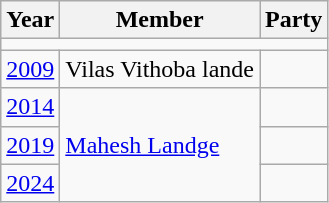<table class="wikitable">
<tr>
<th>Year</th>
<th>Member</th>
<th colspan=2>Party</th>
</tr>
<tr>
<td colspan="4"></td>
</tr>
<tr>
<td><a href='#'>2009</a></td>
<td>Vilas Vithoba lande</td>
<td></td>
</tr>
<tr>
<td><a href='#'>2014</a></td>
<td rowspan="3"><a href='#'>Mahesh Landge</a></td>
</tr>
<tr>
<td><a href='#'>2019</a></td>
<td></td>
</tr>
<tr>
<td><a href='#'>2024</a></td>
</tr>
</table>
